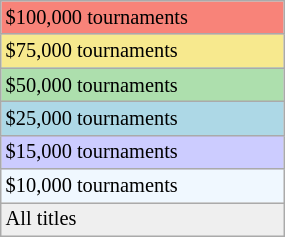<table class="wikitable" style="font-size:85%; width:15%;">
<tr style="background:#f88379;">
<td>$100,000 tournaments</td>
</tr>
<tr style="background:#f7e98e;">
<td>$75,000 tournaments</td>
</tr>
<tr style="background:#addfad;">
<td>$50,000 tournaments</td>
</tr>
<tr style="background:lightblue;">
<td>$25,000 tournaments</td>
</tr>
<tr style="background:#ccccff;">
<td>$15,000 tournaments</td>
</tr>
<tr style="background:#f0f8ff;">
<td>$10,000 tournaments</td>
</tr>
<tr style="background:#efefef;">
<td>All titles</td>
</tr>
</table>
